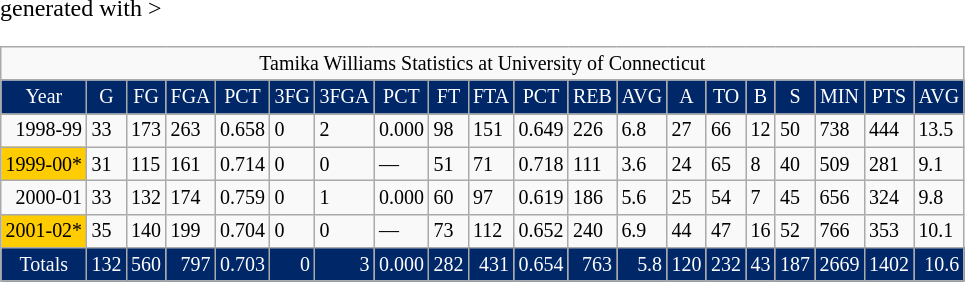<table class="wikitable" <hiddentext>generated with >
<tr style="font-size:10pt" align="center" valign="bottom">
<td colspan="20" height="14">Tamika Williams Statistics at University of Connecticut</td>
</tr>
<tr style="background-color:#002868;font-size:10pt;color:white" align="center" valign="bottom">
<td height="15">Year</td>
<td>G</td>
<td>FG</td>
<td>FGA</td>
<td>PCT</td>
<td>3FG</td>
<td>3FGA</td>
<td>PCT</td>
<td>FT</td>
<td>FTA</td>
<td>PCT</td>
<td>REB</td>
<td>AVG</td>
<td>A</td>
<td>TO</td>
<td>B</td>
<td>S</td>
<td>MIN</td>
<td>PTS</td>
<td>AVG</td>
</tr>
<tr style="font-size:10pt">
<td height="14" align="right" valign="bottom">1998-99</td>
<td valign="bottom">33</td>
<td valign="bottom">173</td>
<td valign="bottom">263</td>
<td valign="bottom">0.658</td>
<td valign="bottom">0</td>
<td valign="bottom">2</td>
<td valign="bottom">0.000</td>
<td valign="bottom">98</td>
<td valign="bottom">151</td>
<td valign="bottom">0.649</td>
<td valign="bottom">226</td>
<td valign="bottom">6.8</td>
<td valign="bottom">27</td>
<td valign="bottom">66</td>
<td valign="bottom">12</td>
<td valign="bottom">50</td>
<td valign="bottom">738</td>
<td valign="bottom">444</td>
<td valign="bottom">13.5</td>
</tr>
<tr style="font-size:10pt;">
<td style="background-color:#ffcc00; height="14" align="right" valign="bottom">1999-00*</td>
<td valign="bottom">31</td>
<td valign="bottom">115</td>
<td valign="bottom">161</td>
<td valign="bottom">0.714</td>
<td valign="bottom">0</td>
<td valign="bottom">0</td>
<td valign="bottom">—</td>
<td valign="bottom">51</td>
<td valign="bottom">71</td>
<td valign="bottom">0.718</td>
<td valign="bottom">111</td>
<td valign="bottom">3.6</td>
<td valign="bottom">24</td>
<td valign="bottom">65</td>
<td valign="bottom">8</td>
<td valign="bottom">40</td>
<td valign="bottom">509</td>
<td valign="bottom">281</td>
<td valign="bottom">9.1</td>
</tr>
<tr style="font-size:10pt">
<td height="14" align="right" valign="bottom">2000-01</td>
<td valign="bottom">33</td>
<td valign="bottom">132</td>
<td valign="bottom">174</td>
<td valign="bottom">0.759</td>
<td valign="bottom">0</td>
<td valign="bottom">1</td>
<td valign="bottom">0.000</td>
<td valign="bottom">60</td>
<td valign="bottom">97</td>
<td valign="bottom">0.619</td>
<td valign="bottom">186</td>
<td valign="bottom">5.6</td>
<td valign="bottom">25</td>
<td valign="bottom">54</td>
<td valign="bottom">7</td>
<td valign="bottom">45</td>
<td valign="bottom">656</td>
<td valign="bottom">324</td>
<td valign="bottom">9.8</td>
</tr>
<tr style="font-size:10pt">
<td style="background-color:#ffcc00; height="14" align="right" valign="bottom">2001-02*</td>
<td valign="bottom">35</td>
<td valign="bottom">140</td>
<td valign="bottom">199</td>
<td valign="bottom">0.704</td>
<td valign="bottom">0</td>
<td valign="bottom">0</td>
<td valign="bottom">—</td>
<td valign="bottom">73</td>
<td valign="bottom">112</td>
<td valign="bottom">0.652</td>
<td valign="bottom">240</td>
<td valign="bottom">6.9</td>
<td valign="bottom">44</td>
<td valign="bottom">47</td>
<td valign="bottom">16</td>
<td valign="bottom">52</td>
<td valign="bottom">766</td>
<td valign="bottom">353</td>
<td valign="bottom">10.1</td>
</tr>
<tr style="background-color:#002868;font-size:10pt;color:white">
<td height="15" align="center" valign="bottom">Totals</td>
<td align="right" valign="bottom">132</td>
<td align="right" valign="bottom">560</td>
<td align="right" valign="bottom">797</td>
<td align="right" valign="bottom">0.703</td>
<td align="right" valign="bottom">0</td>
<td align="right" valign="bottom">3</td>
<td align="right" valign="bottom">0.000</td>
<td align="right" valign="bottom">282</td>
<td align="right" valign="bottom">431</td>
<td align="right" valign="bottom">0.654</td>
<td align="right" valign="bottom">763</td>
<td align="right" valign="bottom">5.8</td>
<td align="right" valign="bottom">120</td>
<td align="right" valign="bottom">232</td>
<td align="right" valign="bottom">43</td>
<td align="right" valign="bottom">187</td>
<td align="right" valign="bottom">2669</td>
<td align="right" valign="bottom">1402</td>
<td align="right" valign="bottom">10.6</td>
</tr>
</table>
